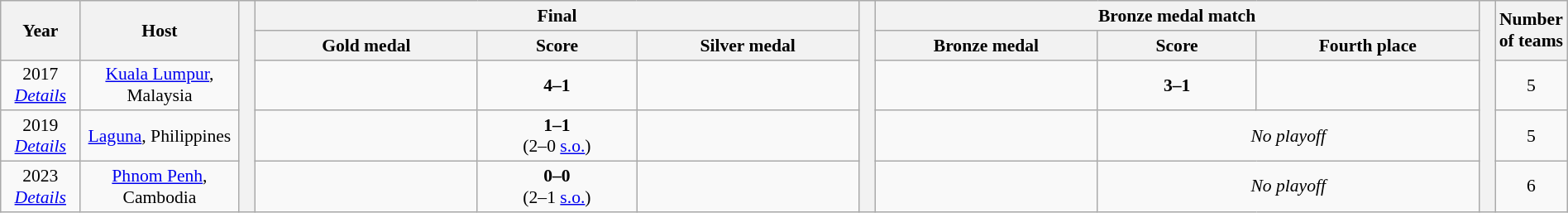<table class="wikitable" style="text-align:center;width:100%; font-size:90%;">
<tr>
<th rowspan=2 width=5%>Year</th>
<th rowspan=2 width=10%>Host</th>
<th width=1% rowspan=5></th>
<th colspan=3>Final</th>
<th width=1% rowspan=5></th>
<th colspan=3>Bronze medal match</th>
<th width=1% rowspan=5></th>
<th width=4% rowspan=2>Number of teams</th>
</tr>
<tr>
<th width=14%>Gold medal</th>
<th width=10%>Score</th>
<th width=14%>Silver medal</th>
<th width=14%>Bronze medal</th>
<th width=10%>Score</th>
<th width=14%>Fourth place</th>
</tr>
<tr>
<td>2017<br><em><a href='#'>Details</a></em></td>
<td><a href='#'>Kuala Lumpur</a>, Malaysia</td>
<td><strong></strong></td>
<td><strong>4–1</strong></td>
<td></td>
<td></td>
<td><strong>3–1</strong></td>
<td></td>
<td>5</td>
</tr>
<tr>
<td>2019<br><em><a href='#'>Details</a></em></td>
<td><a href='#'>Laguna</a>, Philippines</td>
<td><strong></strong></td>
<td><strong>1–1</strong><br>(2–0 <a href='#'>s.o.</a>)</td>
<td></td>
<td><br></td>
<td colspan=2><em>No playoff</em></td>
<td>5</td>
</tr>
<tr>
<td>2023<br><em><a href='#'>Details</a></em></td>
<td><a href='#'>Phnom Penh</a>, Cambodia</td>
<td><strong></strong></td>
<td><strong>0–0</strong><br>(2–1 <a href='#'>s.o.</a>)</td>
<td></td>
<td><br></td>
<td colspan=2><em>No playoff</em></td>
<td>6</td>
</tr>
</table>
